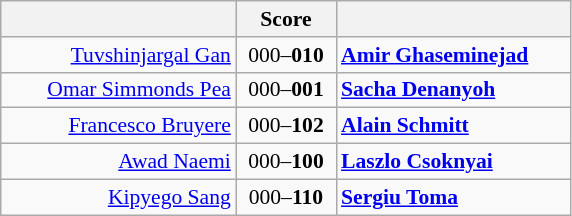<table class="wikitable" style="text-align: center; font-size:90% ">
<tr>
<th align="right" width="150"></th>
<th width="60">Score</th>
<th align="left" width="150"></th>
</tr>
<tr>
<td align=right><a href='#'>Tuvshinjargal Gan</a> </td>
<td align=center>000–<strong>010</strong></td>
<td align=left> <strong><a href='#'>Amir Ghaseminejad</a></strong></td>
</tr>
<tr>
<td align=right><a href='#'>Omar Simmonds Pea</a> </td>
<td align=center>000–<strong>001</strong></td>
<td align=left> <strong><a href='#'>Sacha Denanyoh</a></strong></td>
</tr>
<tr>
<td align=right><a href='#'>Francesco Bruyere</a> </td>
<td align=center>000–<strong>102</strong></td>
<td align=left> <strong><a href='#'>Alain Schmitt</a></strong></td>
</tr>
<tr>
<td align=right><a href='#'>Awad Naemi</a> </td>
<td align=center>000–<strong>100</strong></td>
<td align=left> <strong><a href='#'>Laszlo Csoknyai</a></strong></td>
</tr>
<tr>
<td align=right><a href='#'>Kipyego Sang</a> </td>
<td align=center>000–<strong>110</strong></td>
<td align=left> <strong><a href='#'>Sergiu Toma</a></strong></td>
</tr>
</table>
